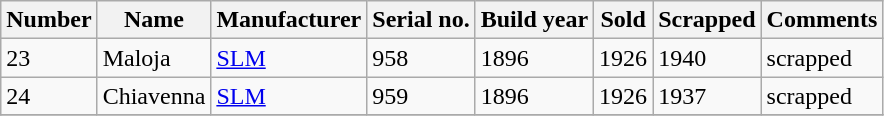<table class="wikitable"  >
<tr>
<th>Number</th>
<th>Name</th>
<th>Manufacturer</th>
<th>Serial no.</th>
<th>Build year</th>
<th>Sold</th>
<th>Scrapped</th>
<th>Comments</th>
</tr>
<tr>
<td>23</td>
<td>Maloja</td>
<td><a href='#'>SLM</a></td>
<td>958</td>
<td>1896</td>
<td>1926</td>
<td>1940</td>
<td>scrapped</td>
</tr>
<tr>
<td>24</td>
<td>Chiavenna</td>
<td><a href='#'>SLM</a></td>
<td>959</td>
<td>1896</td>
<td>1926</td>
<td>1937</td>
<td>scrapped</td>
</tr>
<tr>
</tr>
</table>
